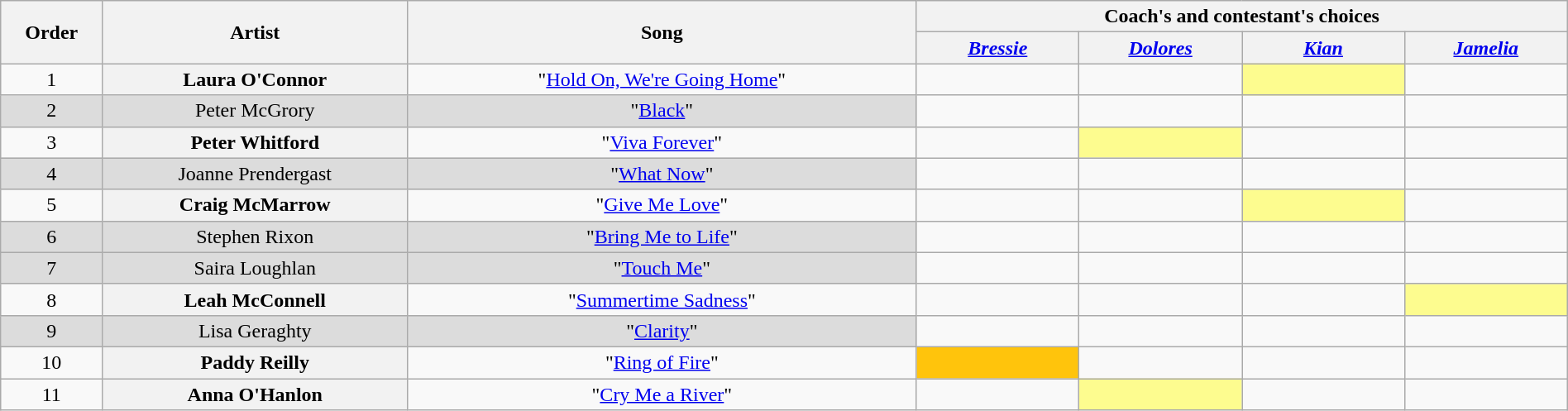<table class="wikitable" style="text-align:center; width:100%;">
<tr>
<th scope="col" rowspan="2" width="5%">Order</th>
<th scope="col" rowspan="2" width="15%">Artist</th>
<th scope="col" rowspan="2" width="25%">Song</th>
<th scope="col" colspan="4" width="32%">Coach's and contestant's choices</th>
</tr>
<tr>
<th width="8%"><em><a href='#'>Bressie</a></em></th>
<th width="8%"><em><a href='#'>Dolores</a></em></th>
<th width="8%"><em><a href='#'>Kian</a></em></th>
<th width="8%"><em><a href='#'>Jamelia</a></em></th>
</tr>
<tr>
<td>1</td>
<th scope="row">Laura O'Connor</th>
<td>"<a href='#'>Hold On, We're Going Home</a>"</td>
<td><strong></strong></td>
<td></td>
<td style="background-color:#fdfc8f;"><strong></strong></td>
<td></td>
</tr>
<tr>
<td style="background-color:#DCDCDC;">2</td>
<td style="background-color:#DCDCDC;">Peter McGrory</td>
<td style="background-color:#DCDCDC;">"<a href='#'>Black</a>"</td>
<td></td>
<td></td>
<td></td>
<td></td>
</tr>
<tr>
<td>3</td>
<th>Peter Whitford</th>
<td>"<a href='#'>Viva Forever</a>"</td>
<td><strong></strong></td>
<td style="background-color:#fdfc8f;"><strong></strong></td>
<td><strong></strong></td>
<td><strong></strong></td>
</tr>
<tr>
<td style="background-color:#DCDCDC;">4</td>
<td style="background-color:#DCDCDC;">Joanne Prendergast</td>
<td style="background-color:#DCDCDC;">"<a href='#'>What Now</a>"</td>
<td></td>
<td></td>
<td></td>
<td></td>
</tr>
<tr>
<td>5</td>
<th>Craig McMarrow</th>
<td>"<a href='#'>Give Me Love</a>"</td>
<td></td>
<td></td>
<td style="background-color:#fdfc8f;"><strong></strong></td>
<td><strong></strong></td>
</tr>
<tr>
<td style="background-color:#DCDCDC;">6</td>
<td style="background-color:#DCDCDC;">Stephen Rixon</td>
<td style="background-color:#DCDCDC;">"<a href='#'>Bring Me to Life</a>"</td>
<td></td>
<td></td>
<td></td>
<td></td>
</tr>
<tr>
<td style="background-color:#DCDCDC;">7</td>
<td style="background-color:#DCDCDC;">Saira Loughlan</td>
<td style="background-color:#DCDCDC;">"<a href='#'>Touch Me</a>"</td>
<td></td>
<td></td>
<td></td>
<td></td>
</tr>
<tr>
<td>8</td>
<th>Leah McConnell</th>
<td>"<a href='#'>Summertime Sadness</a>"</td>
<td></td>
<td></td>
<td><strong></strong></td>
<td style="background-color:#fdfc8f;"><strong></strong></td>
</tr>
<tr>
<td style="background-color:#DCDCDC;">9</td>
<td style="background-color:#DCDCDC;">Lisa Geraghty</td>
<td style="background-color:#DCDCDC;">"<a href='#'>Clarity</a>"</td>
<td></td>
<td></td>
<td></td>
<td></td>
</tr>
<tr>
<td>10</td>
<th>Paddy Reilly</th>
<td>"<a href='#'>Ring of Fire</a>"</td>
<td style="background-color:#FFC40C;"><strong></strong></td>
<td></td>
<td></td>
<td></td>
</tr>
<tr>
<td>11</td>
<th>Anna O'Hanlon</th>
<td>"<a href='#'>Cry Me a River</a>"</td>
<td></td>
<td style="background-color:#fdfc8f;"><strong></strong></td>
<td></td>
<td><strong></strong></td>
</tr>
</table>
